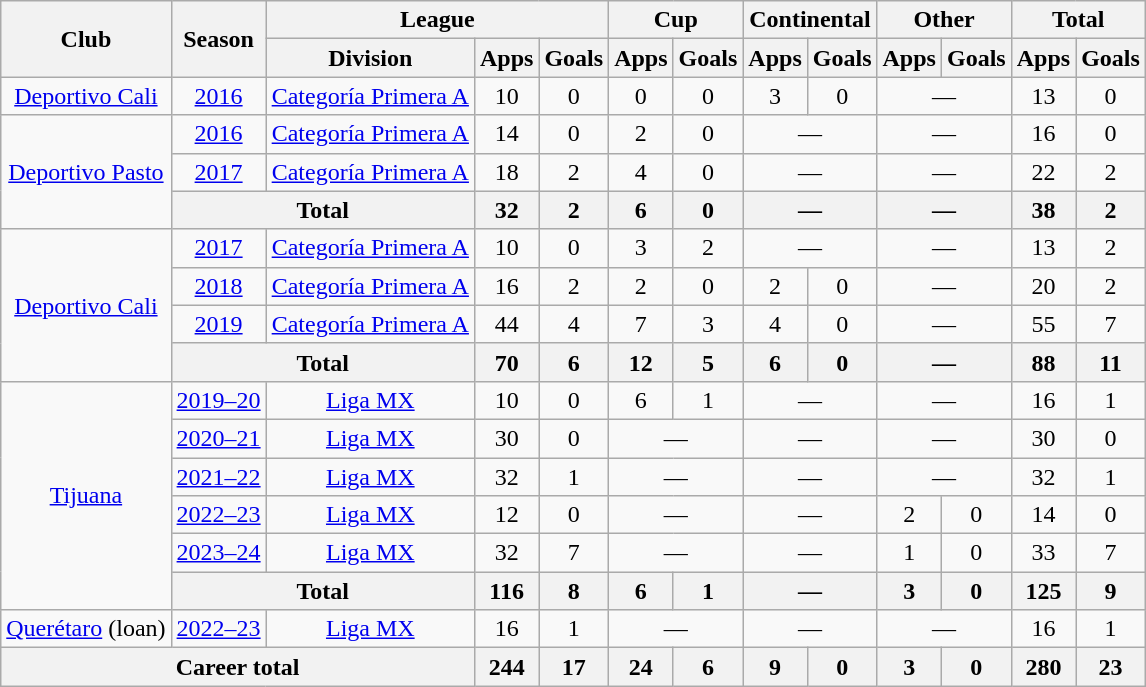<table class=wikitable style=text-align:center>
<tr>
<th rowspan=2>Club</th>
<th rowspan=2>Season</th>
<th colspan=3>League</th>
<th colspan=2>Cup</th>
<th colspan=2>Continental</th>
<th colspan=2>Other</th>
<th colspan=2>Total</th>
</tr>
<tr>
<th>Division</th>
<th>Apps</th>
<th>Goals</th>
<th>Apps</th>
<th>Goals</th>
<th>Apps</th>
<th>Goals</th>
<th>Apps</th>
<th>Goals</th>
<th>Apps</th>
<th>Goals</th>
</tr>
<tr>
<td rowspan=1><a href='#'>Deportivo Cali</a></td>
<td><a href='#'>2016</a></td>
<td><a href='#'>Categoría Primera A</a></td>
<td>10</td>
<td>0</td>
<td>0</td>
<td>0</td>
<td>3</td>
<td>0</td>
<td colspan="2">—</td>
<td>13</td>
<td>0</td>
</tr>
<tr>
<td rowspan=3><a href='#'>Deportivo Pasto</a></td>
<td><a href='#'>2016</a></td>
<td><a href='#'>Categoría Primera A</a></td>
<td>14</td>
<td>0</td>
<td>2</td>
<td>0</td>
<td colspan="2">—</td>
<td colspan="2">—</td>
<td>16</td>
<td>0</td>
</tr>
<tr>
<td><a href='#'>2017</a></td>
<td><a href='#'>Categoría Primera A</a></td>
<td>18</td>
<td>2</td>
<td>4</td>
<td>0</td>
<td colspan="2">—</td>
<td colspan="2">—</td>
<td>22</td>
<td>2</td>
</tr>
<tr>
<th colspan=2>Total</th>
<th>32</th>
<th>2</th>
<th>6</th>
<th>0</th>
<th colspan="2">—</th>
<th colspan="2">—</th>
<th>38</th>
<th>2</th>
</tr>
<tr>
<td rowspan=4><a href='#'>Deportivo Cali</a></td>
<td><a href='#'>2017</a></td>
<td><a href='#'>Categoría Primera A</a></td>
<td>10</td>
<td>0</td>
<td>3</td>
<td>2</td>
<td colspan="2">—</td>
<td colspan="2">—</td>
<td>13</td>
<td>2</td>
</tr>
<tr>
<td><a href='#'>2018</a></td>
<td><a href='#'>Categoría Primera A</a></td>
<td>16</td>
<td>2</td>
<td>2</td>
<td>0</td>
<td>2</td>
<td>0</td>
<td colspan="2">—</td>
<td>20</td>
<td>2</td>
</tr>
<tr>
<td><a href='#'>2019</a></td>
<td><a href='#'>Categoría Primera A</a></td>
<td>44</td>
<td>4</td>
<td>7</td>
<td>3</td>
<td>4</td>
<td>0</td>
<td colspan="2">—</td>
<td>55</td>
<td>7</td>
</tr>
<tr>
<th colspan=2>Total</th>
<th>70</th>
<th>6</th>
<th>12</th>
<th>5</th>
<th>6</th>
<th>0</th>
<th colspan="2">—</th>
<th>88</th>
<th>11</th>
</tr>
<tr>
<td rowspan=6><a href='#'>Tijuana</a></td>
<td><a href='#'>2019–20</a></td>
<td><a href='#'>Liga MX</a></td>
<td>10</td>
<td>0</td>
<td>6</td>
<td>1</td>
<td colspan="2">—</td>
<td colspan="2">—</td>
<td>16</td>
<td>1</td>
</tr>
<tr>
<td><a href='#'>2020–21</a></td>
<td><a href='#'>Liga MX</a></td>
<td>30</td>
<td>0</td>
<td colspan="2">—</td>
<td colspan="2">—</td>
<td colspan="2">—</td>
<td>30</td>
<td>0</td>
</tr>
<tr>
<td><a href='#'>2021–22</a></td>
<td><a href='#'>Liga MX</a></td>
<td>32</td>
<td>1</td>
<td colspan="2">—</td>
<td colspan="2">—</td>
<td colspan="2">—</td>
<td>32</td>
<td>1</td>
</tr>
<tr>
<td><a href='#'>2022–23</a></td>
<td><a href='#'>Liga MX</a></td>
<td>12</td>
<td>0</td>
<td colspan="2">—</td>
<td colspan="2">—</td>
<td>2</td>
<td>0</td>
<td>14</td>
<td>0</td>
</tr>
<tr>
<td><a href='#'>2023–24</a></td>
<td><a href='#'>Liga MX</a></td>
<td>32</td>
<td>7</td>
<td colspan="2">—</td>
<td colspan="2">—</td>
<td>1</td>
<td>0</td>
<td>33</td>
<td>7</td>
</tr>
<tr>
<th colspan=2>Total</th>
<th>116</th>
<th>8</th>
<th>6</th>
<th>1</th>
<th colspan="2">—</th>
<th>3</th>
<th>0</th>
<th>125</th>
<th>9</th>
</tr>
<tr>
<td><a href='#'>Querétaro</a> (loan)</td>
<td><a href='#'>2022–23</a></td>
<td><a href='#'>Liga MX</a></td>
<td>16</td>
<td>1</td>
<td colspan="2">—</td>
<td colspan="2">—</td>
<td colspan="2">—</td>
<td>16</td>
<td>1</td>
</tr>
<tr>
<th colspan=3>Career total</th>
<th>244</th>
<th>17</th>
<th>24</th>
<th>6</th>
<th>9</th>
<th>0</th>
<th>3</th>
<th>0</th>
<th>280</th>
<th>23</th>
</tr>
</table>
